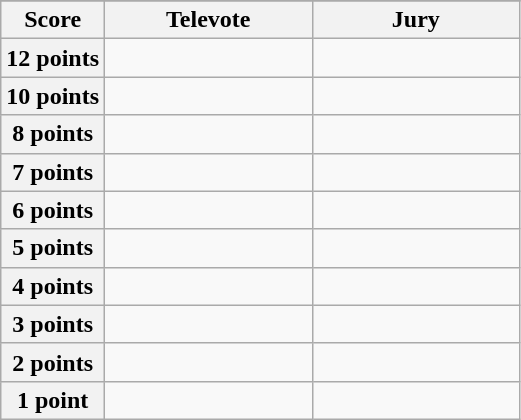<table class="wikitable">
<tr>
</tr>
<tr>
<th scope="col" width="20%">Score</th>
<th scope="col" width="40%">Televote</th>
<th scope="col" width="40%">Jury</th>
</tr>
<tr>
<th scope="row">12 points</th>
<td></td>
<td></td>
</tr>
<tr>
<th scope="row">10 points</th>
<td></td>
<td></td>
</tr>
<tr>
<th scope="row">8 points</th>
<td></td>
<td></td>
</tr>
<tr>
<th scope="row">7 points</th>
<td></td>
<td></td>
</tr>
<tr>
<th scope="row">6 points</th>
<td></td>
<td></td>
</tr>
<tr>
<th scope="row">5 points</th>
<td></td>
<td></td>
</tr>
<tr>
<th scope="row">4 points</th>
<td></td>
<td></td>
</tr>
<tr>
<th scope="row">3 points</th>
<td></td>
<td></td>
</tr>
<tr>
<th scope="row">2 points</th>
<td></td>
<td></td>
</tr>
<tr>
<th scope="row">1 point</th>
<td></td>
<td></td>
</tr>
</table>
